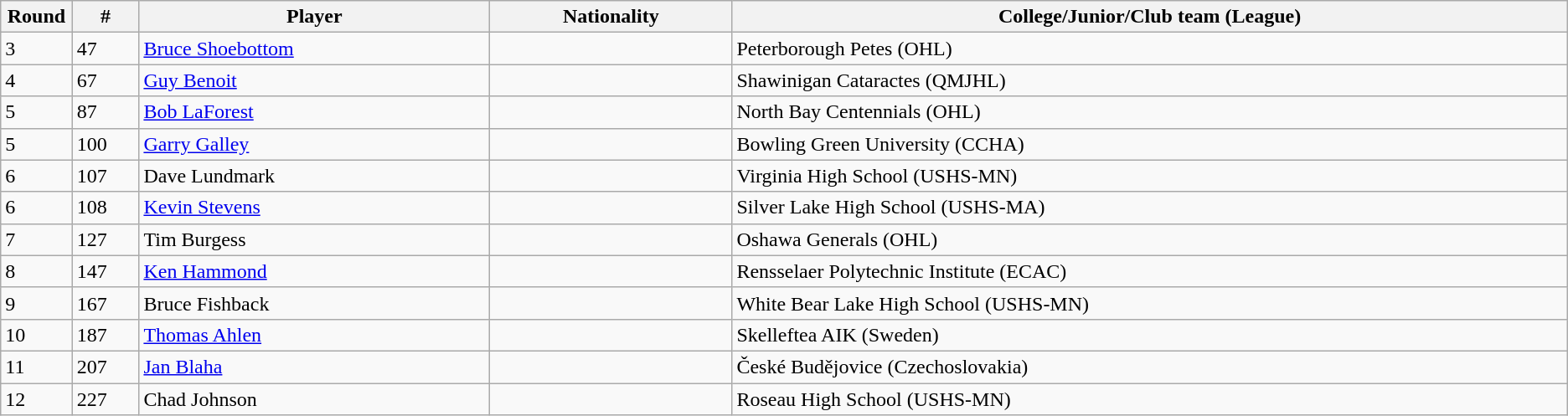<table class="wikitable">
<tr align="center">
<th bgcolor="#DDDDFF" width="4.0%">Round</th>
<th bgcolor="#DDDDFF" width="4.0%">#</th>
<th bgcolor="#DDDDFF" width="21.0%">Player</th>
<th bgcolor="#DDDDFF" width="14.5%">Nationality</th>
<th bgcolor="#DDDDFF" width="50.0%">College/Junior/Club team (League)</th>
</tr>
<tr>
<td>3</td>
<td>47</td>
<td><a href='#'>Bruce Shoebottom</a></td>
<td></td>
<td>Peterborough Petes (OHL)</td>
</tr>
<tr>
<td>4</td>
<td>67</td>
<td><a href='#'>Guy Benoit</a></td>
<td></td>
<td>Shawinigan Cataractes (QMJHL)</td>
</tr>
<tr>
<td>5</td>
<td>87</td>
<td><a href='#'>Bob LaForest</a></td>
<td></td>
<td>North Bay Centennials (OHL)</td>
</tr>
<tr>
<td>5</td>
<td>100</td>
<td><a href='#'>Garry Galley</a></td>
<td></td>
<td>Bowling Green University (CCHA)</td>
</tr>
<tr>
<td>6</td>
<td>107</td>
<td>Dave Lundmark</td>
<td></td>
<td>Virginia High School (USHS-MN)</td>
</tr>
<tr>
<td>6</td>
<td>108</td>
<td><a href='#'>Kevin Stevens</a></td>
<td></td>
<td>Silver Lake High School (USHS-MA)</td>
</tr>
<tr>
<td>7</td>
<td>127</td>
<td>Tim Burgess</td>
<td></td>
<td>Oshawa Generals (OHL)</td>
</tr>
<tr>
<td>8</td>
<td>147</td>
<td><a href='#'>Ken Hammond</a></td>
<td></td>
<td>Rensselaer Polytechnic Institute (ECAC)</td>
</tr>
<tr>
<td>9</td>
<td>167</td>
<td>Bruce Fishback</td>
<td></td>
<td>White Bear Lake High School (USHS-MN)</td>
</tr>
<tr>
<td>10</td>
<td>187</td>
<td><a href='#'>Thomas Ahlen</a></td>
<td></td>
<td>Skelleftea AIK (Sweden)</td>
</tr>
<tr>
<td>11</td>
<td>207</td>
<td><a href='#'>Jan Blaha</a></td>
<td></td>
<td>České Budějovice (Czechoslovakia)</td>
</tr>
<tr>
<td>12</td>
<td>227</td>
<td>Chad Johnson</td>
<td></td>
<td>Roseau High School (USHS-MN)</td>
</tr>
</table>
